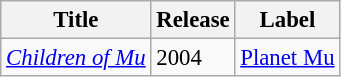<table class="wikitable sortable" style="font-size: 95%;">
<tr>
<th align="left">Title</th>
<th align="left">Release</th>
<th align="left">Label</th>
</tr>
<tr>
<td align="left"><em><a href='#'>Children of Mu</a></em></td>
<td align="left">2004</td>
<td align="left"><a href='#'>Planet Mu</a></td>
</tr>
</table>
